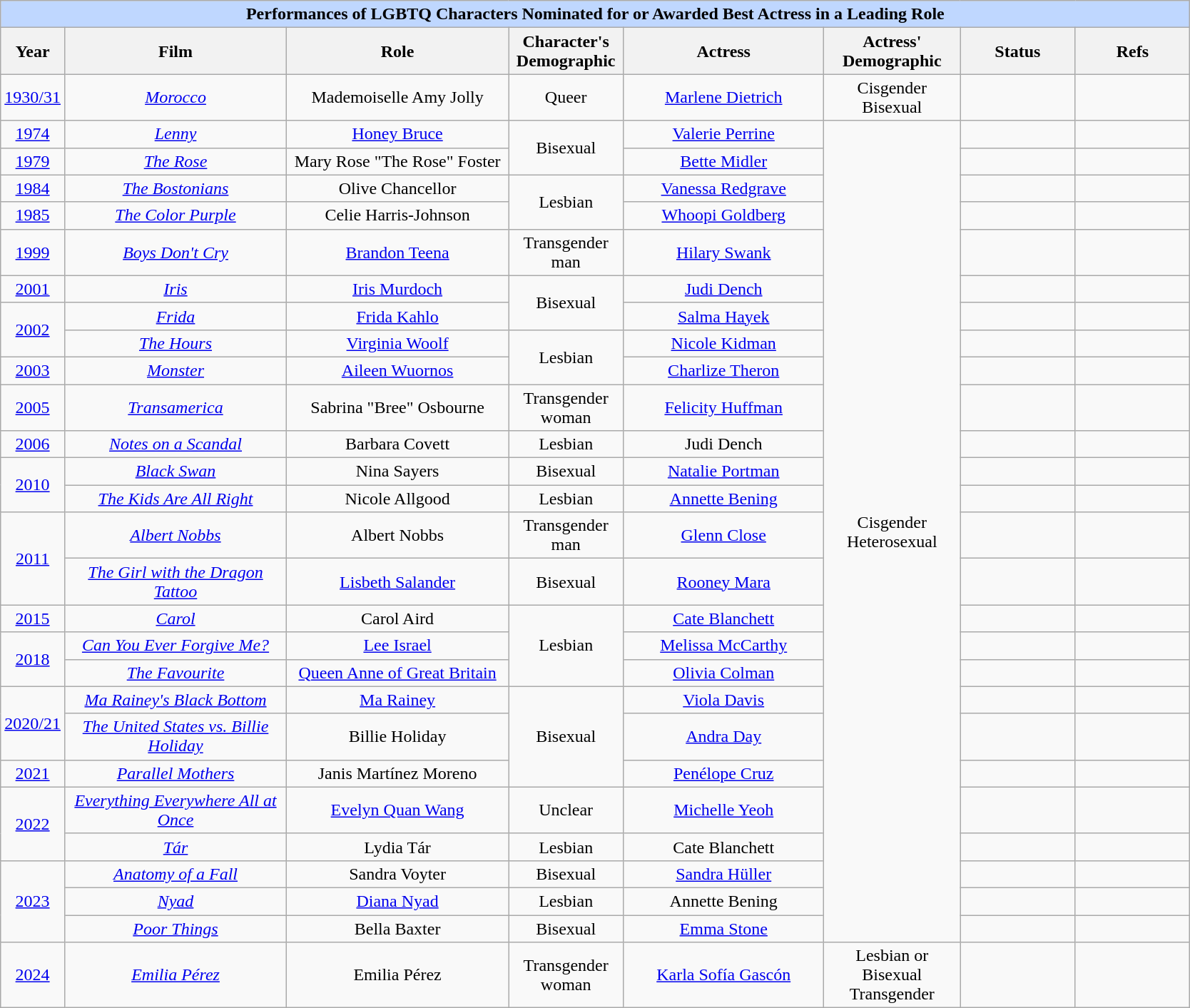<table class="wikitable" style="text-align: center">
<tr style="background:#bfd7ff;">
<td colspan="9" style="text-align:center;"><strong>Performances of LGBTQ Characters Nominated for or Awarded Best Actress in a Leading Role</strong></td>
</tr>
<tr style="background:#ebf5ff;">
<th style="width:050px;">Year</th>
<th style="width:200px;">Film</th>
<th style="width:200px;">Role</th>
<th style="width:100px;">Character's Demographic</th>
<th style="width:180px;">Actress</th>
<th style="width:120px;">Actress' Demographic</th>
<th style="width:100px;">Status</th>
<th style="width:100px;">Refs</th>
</tr>
<tr>
<td><a href='#'>1930/31</a></td>
<td><em><a href='#'>Morocco</a></em></td>
<td>Mademoiselle Amy Jolly</td>
<td>Queer</td>
<td><a href='#'>Marlene Dietrich</a></td>
<td>Cisgender Bisexual</td>
<td></td>
<td></td>
</tr>
<tr>
<td><a href='#'>1974</a></td>
<td><em><a href='#'>Lenny</a></em></td>
<td><a href='#'>Honey Bruce</a></td>
<td rowspan="2">Bisexual</td>
<td><a href='#'>Valerie Perrine</a></td>
<td rowspan="26">Cisgender Heterosexual</td>
<td></td>
<td></td>
</tr>
<tr>
<td><a href='#'>1979</a></td>
<td><em><a href='#'>The Rose</a></em></td>
<td>Mary Rose "The Rose" Foster</td>
<td><a href='#'>Bette Midler</a></td>
<td></td>
<td></td>
</tr>
<tr>
<td><a href='#'>1984</a></td>
<td><em><a href='#'>The Bostonians</a></em></td>
<td>Olive Chancellor</td>
<td rowspan="2">Lesbian</td>
<td><a href='#'>Vanessa Redgrave</a></td>
<td></td>
<td></td>
</tr>
<tr>
<td><a href='#'>1985</a></td>
<td><em><a href='#'>The Color Purple</a></em></td>
<td>Celie Harris-Johnson</td>
<td><a href='#'>Whoopi Goldberg</a></td>
<td></td>
<td></td>
</tr>
<tr>
<td><a href='#'>1999</a></td>
<td><em><a href='#'>Boys Don't Cry</a></em></td>
<td><a href='#'>Brandon Teena</a></td>
<td>Transgender man</td>
<td><a href='#'>Hilary Swank</a></td>
<td></td>
<td></td>
</tr>
<tr>
<td><a href='#'>2001</a></td>
<td><em><a href='#'>Iris</a></em></td>
<td><a href='#'>Iris Murdoch</a></td>
<td rowspan="2">Bisexual</td>
<td><a href='#'>Judi Dench</a></td>
<td></td>
<td></td>
</tr>
<tr>
<td rowspan="2"><a href='#'>2002</a></td>
<td><em><a href='#'>Frida</a></em></td>
<td><a href='#'>Frida Kahlo</a></td>
<td><a href='#'>Salma Hayek</a></td>
<td></td>
<td></td>
</tr>
<tr>
<td><em><a href='#'>The Hours</a></em></td>
<td><a href='#'>Virginia Woolf</a></td>
<td rowspan="2">Lesbian</td>
<td><a href='#'>Nicole Kidman</a></td>
<td></td>
<td></td>
</tr>
<tr>
<td><a href='#'>2003</a></td>
<td><em><a href='#'>Monster</a></em></td>
<td><a href='#'>Aileen Wuornos</a></td>
<td><a href='#'>Charlize Theron</a></td>
<td></td>
<td></td>
</tr>
<tr>
<td><a href='#'>2005</a></td>
<td><em><a href='#'>Transamerica</a></em></td>
<td>Sabrina "Bree" Osbourne</td>
<td>Transgender woman</td>
<td><a href='#'>Felicity Huffman</a></td>
<td></td>
<td></td>
</tr>
<tr>
<td><a href='#'>2006</a></td>
<td><em><a href='#'>Notes on a Scandal</a></em></td>
<td>Barbara Covett</td>
<td>Lesbian</td>
<td>Judi Dench</td>
<td></td>
<td></td>
</tr>
<tr>
<td rowspan="2"><a href='#'>2010</a></td>
<td><em><a href='#'>Black Swan</a></em></td>
<td>Nina Sayers</td>
<td>Bisexual</td>
<td><a href='#'>Natalie Portman</a></td>
<td></td>
<td></td>
</tr>
<tr>
<td><em><a href='#'>The Kids Are All Right</a></em></td>
<td>Nicole Allgood</td>
<td>Lesbian</td>
<td><a href='#'>Annette Bening</a></td>
<td></td>
<td></td>
</tr>
<tr>
<td rowspan="2"><a href='#'>2011</a></td>
<td><em><a href='#'>Albert Nobbs</a></em></td>
<td>Albert Nobbs</td>
<td>Transgender man</td>
<td><a href='#'>Glenn Close</a></td>
<td></td>
<td></td>
</tr>
<tr>
<td><em><a href='#'>The Girl with the Dragon Tattoo</a></em></td>
<td><a href='#'>Lisbeth Salander</a></td>
<td>Bisexual</td>
<td><a href='#'>Rooney Mara</a></td>
<td></td>
<td></td>
</tr>
<tr>
<td><a href='#'>2015</a></td>
<td><em><a href='#'>Carol</a></em></td>
<td>Carol Aird</td>
<td rowspan="3">Lesbian</td>
<td><a href='#'>Cate Blanchett</a></td>
<td></td>
<td></td>
</tr>
<tr>
<td rowspan="2"><a href='#'>2018</a></td>
<td><em><a href='#'>Can You Ever Forgive Me?</a></em></td>
<td><a href='#'>Lee Israel</a></td>
<td><a href='#'>Melissa McCarthy</a></td>
<td></td>
<td></td>
</tr>
<tr>
<td><em><a href='#'>The Favourite</a></em></td>
<td><a href='#'>Queen Anne of Great Britain</a></td>
<td><a href='#'>Olivia Colman</a></td>
<td></td>
<td></td>
</tr>
<tr>
<td rowspan="2"><a href='#'>2020/21</a></td>
<td><em><a href='#'>Ma Rainey's Black Bottom</a></em></td>
<td><a href='#'>Ma Rainey</a></td>
<td rowspan="3">Bisexual</td>
<td><a href='#'>Viola Davis</a></td>
<td></td>
<td></td>
</tr>
<tr>
<td><em><a href='#'>The United States vs. Billie Holiday</a></em></td>
<td>Billie Holiday</td>
<td><a href='#'>Andra Day</a></td>
<td></td>
<td></td>
</tr>
<tr>
<td><a href='#'>2021</a></td>
<td><em><a href='#'>Parallel Mothers</a></em></td>
<td>Janis Martínez Moreno</td>
<td><a href='#'>Penélope Cruz</a></td>
<td></td>
<td></td>
</tr>
<tr>
<td rowspan="2"><a href='#'>2022</a></td>
<td><em><a href='#'>Everything Everywhere All at Once</a></em></td>
<td><a href='#'>Evelyn Quan Wang</a></td>
<td>Unclear</td>
<td><a href='#'>Michelle Yeoh</a></td>
<td></td>
<td></td>
</tr>
<tr>
<td><em><a href='#'>Tár</a></em></td>
<td>Lydia Tár</td>
<td>Lesbian</td>
<td>Cate Blanchett</td>
<td></td>
<td></td>
</tr>
<tr>
<td rowspan="3"><a href='#'>2023</a></td>
<td><em><a href='#'>Anatomy of a Fall</a></em></td>
<td>Sandra Voyter</td>
<td>Bisexual</td>
<td><a href='#'>Sandra Hüller</a></td>
<td></td>
<td></td>
</tr>
<tr>
<td><em><a href='#'>Nyad</a></em></td>
<td><a href='#'>Diana Nyad</a></td>
<td>Lesbian</td>
<td>Annette Bening</td>
<td></td>
<td></td>
</tr>
<tr>
<td><em><a href='#'>Poor Things</a></em></td>
<td>Bella Baxter</td>
<td>Bisexual</td>
<td><a href='#'>Emma Stone</a></td>
<td></td>
<td></td>
</tr>
<tr>
<td><a href='#'>2024</a></td>
<td><em><a href='#'>Emilia Pérez</a></em></td>
<td>Emilia Pérez</td>
<td>Transgender woman</td>
<td><a href='#'>Karla Sofía Gascón</a></td>
<td>Lesbian or Bisexual Transgender</td>
<td></td>
<td></td>
</tr>
</table>
